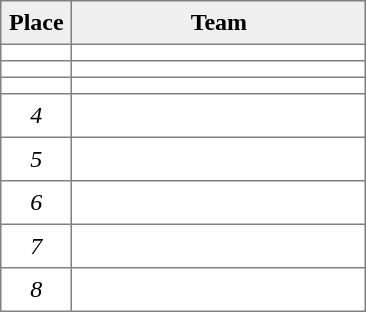<table style=border-collapse:collapse border=1 cellspacing=0 cellpadding=5>
<tr align=center bgcolor=#efefef>
<th width=35>Place</th>
<th width=185>Team</th>
</tr>
<tr align=center>
<td></td>
<td style="text-align:left;"></td>
</tr>
<tr align=center>
<td></td>
<td style="text-align:left;"></td>
</tr>
<tr align=center>
<td></td>
<td style="text-align:left;"></td>
</tr>
<tr align=center>
<td><em>4</em></td>
<td style="text-align:left;"></td>
</tr>
<tr align=center>
<td><em>5</em></td>
<td style="text-align:left;"></td>
</tr>
<tr align=center>
<td><em>6</em></td>
<td style="text-align:left;"></td>
</tr>
<tr align=center>
<td><em>7</em></td>
<td style="text-align:left;"></td>
</tr>
<tr align=center>
<td><em>8</em></td>
<td style="text-align:left;"></td>
</tr>
</table>
